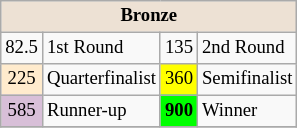<table class="wikitable" style="font-size:78%;">
<tr>
<th colspan=4 style="background:#ede1d4;">Bronze</th>
</tr>
<tr>
<td align="center">82.5</td>
<td>1st Round</td>
<td align="center">135</td>
<td>2nd Round</td>
</tr>
<tr>
<td align="center" style="background:#ffebcd;">225</td>
<td>Quarterfinalist</td>
<td align="center" style="background:#ffff00;">360</td>
<td>Semifinalist</td>
</tr>
<tr>
<td align="center" style="background:#D8BFD8;">585</td>
<td>Runner-up</td>
<td align="center" style="background:#00ff00;font-weight:bold;">900</td>
<td>Winner</td>
</tr>
<tr>
</tr>
</table>
